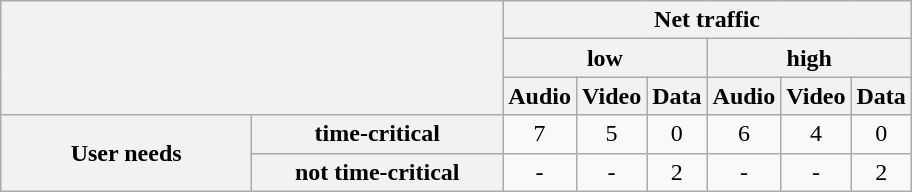<table class="wikitable" style="margin: 1em auto 1em auto;">
<tr>
<th colspan=2 rowspan=3> </th>
<th colspan=6>Net traffic</th>
</tr>
<tr>
<th colspan=3>low</th>
<th colspan=3>high</th>
</tr>
<tr>
<th>Audio</th>
<th>Video</th>
<th>Data</th>
<th>Audio</th>
<th>Video</th>
<th>Data</th>
</tr>
<tr>
<th rowspan="2" style="width:160px;">User needs</th>
<th width=160>time-critical</th>
<td align=center>7</td>
<td align=center>5</td>
<td align=center>0</td>
<td align=center>6</td>
<td align=center>4</td>
<td align=center>0</td>
</tr>
<tr>
<th>not time-critical</th>
<td align=center>-</td>
<td align=center>-</td>
<td align=center>2</td>
<td align=center>-</td>
<td align=center>-</td>
<td align=center>2</td>
</tr>
</table>
